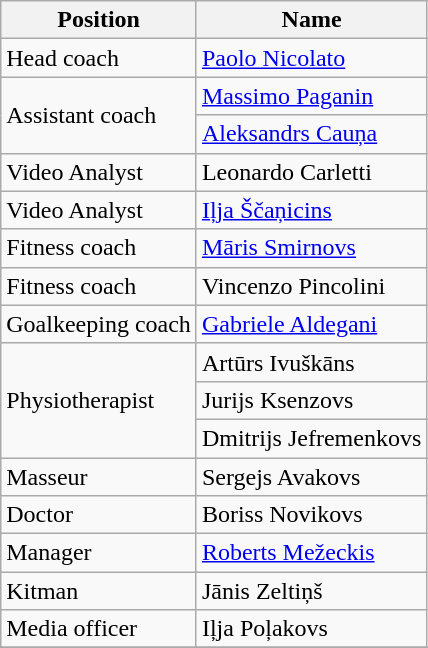<table class="wikitable" ;font-size:50%;">
<tr>
<th>Position</th>
<th>Name</th>
</tr>
<tr>
<td>Head coach</td>
<td> <a href='#'>Paolo Nicolato</a></td>
</tr>
<tr>
<td rowspan=2>Assistant coach</td>
<td> <a href='#'>Massimo Paganin</a></td>
</tr>
<tr>
<td> <a href='#'>Aleksandrs Cauņa</a></td>
</tr>
<tr>
<td>Video Analyst</td>
<td> Leonardo Carletti</td>
</tr>
<tr>
<td>Video Analyst</td>
<td> <a href='#'>Iļja Ščaņicins</a></td>
</tr>
<tr>
<td>Fitness coach</td>
<td> <a href='#'>Māris Smirnovs</a></td>
</tr>
<tr>
<td>Fitness coach</td>
<td> Vincenzo Pincolini</td>
</tr>
<tr>
<td>Goalkeeping coach</td>
<td> <a href='#'>Gabriele Aldegani</a></td>
</tr>
<tr>
<td rowspan=3>Physiotherapist</td>
<td> Artūrs Ivuškāns</td>
</tr>
<tr>
<td> Jurijs Ksenzovs</td>
</tr>
<tr>
<td> Dmitrijs Jefremenkovs</td>
</tr>
<tr>
<td>Masseur</td>
<td> Sergejs Avakovs</td>
</tr>
<tr>
<td>Doctor</td>
<td> Boriss Novikovs</td>
</tr>
<tr>
<td>Manager</td>
<td> <a href='#'>Roberts Mežeckis</a></td>
</tr>
<tr>
<td>Kitman</td>
<td> Jānis Zeltiņš</td>
</tr>
<tr>
<td>Media officer</td>
<td> Iļja Poļakovs</td>
</tr>
<tr>
</tr>
</table>
